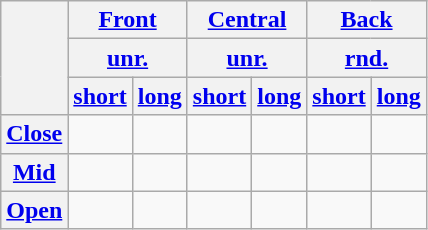<table class="wikitable" style="text-align:center">
<tr>
<th colspan=1 rowspan=3></th>
<th colspan=2><a href='#'>Front</a></th>
<th colspan=2><a href='#'>Central</a></th>
<th colspan=2><a href='#'>Back</a></th>
</tr>
<tr class=small>
<th colspan=2><a href='#'>unr.</a></th>
<th colspan=2><a href='#'>unr.</a></th>
<th colspan=2><a href='#'>rnd.</a></th>
</tr>
<tr class=small>
<th><a href='#'>short</a></th>
<th><a href='#'>long</a></th>
<th><a href='#'>short</a></th>
<th><a href='#'>long</a></th>
<th><a href='#'>short</a></th>
<th><a href='#'>long</a></th>
</tr>
<tr>
<th><a href='#'>Close</a></th>
<td></td>
<td></td>
<td></td>
<td></td>
<td></td>
<td></td>
</tr>
<tr>
<th><a href='#'>Mid</a></th>
<td></td>
<td></td>
<td></td>
<td></td>
<td></td>
<td></td>
</tr>
<tr>
<th><a href='#'>Open</a></th>
<td></td>
<td></td>
<td></td>
<td></td>
<td></td>
<td></td>
</tr>
</table>
